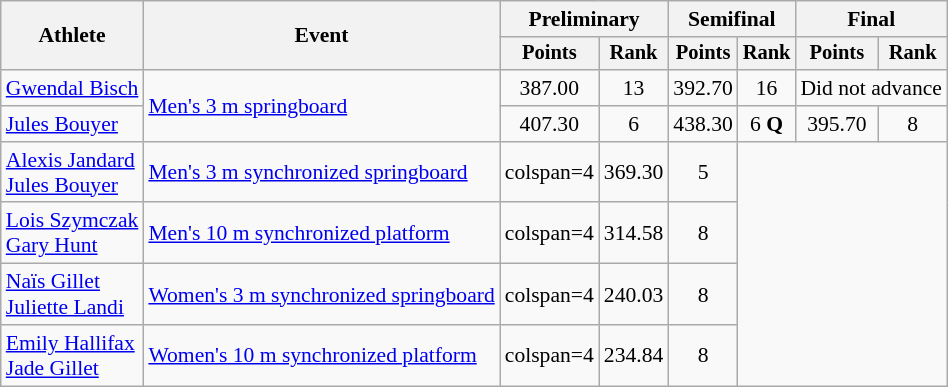<table class=wikitable style="font-size:90%">
<tr>
<th rowspan="2">Athlete</th>
<th rowspan="2">Event</th>
<th colspan="2">Preliminary</th>
<th colspan="2">Semifinal</th>
<th colspan="2">Final</th>
</tr>
<tr style="font-size:95%">
<th>Points</th>
<th>Rank</th>
<th>Points</th>
<th>Rank</th>
<th>Points</th>
<th>Rank</th>
</tr>
<tr align=center>
<td align=left><a href='#'>Gwendal Bisch</a></td>
<td align=left rowspan=2><a href='#'>Men's 3 m springboard</a></td>
<td>387.00</td>
<td>13</td>
<td>392.70</td>
<td>16</td>
<td colspan="2">Did not advance</td>
</tr>
<tr align=center>
<td align=left><a href='#'>Jules Bouyer</a></td>
<td>407.30</td>
<td>6</td>
<td>438.30</td>
<td>6 <strong>Q</strong></td>
<td>395.70</td>
<td>8</td>
</tr>
<tr align=center>
<td align=left><a href='#'>Alexis Jandard</a> <br> <a href='#'>Jules Bouyer</a></td>
<td align=left><a href='#'>Men's 3 m synchronized springboard</a></td>
<td>colspan=4 </td>
<td>369.30</td>
<td>5</td>
</tr>
<tr align=center>
<td align=left><a href='#'>Lois Szymczak</a> <br> <a href='#'>Gary Hunt</a></td>
<td align=left><a href='#'>Men's 10 m synchronized platform</a></td>
<td>colspan=4 </td>
<td>314.58</td>
<td>8</td>
</tr>
<tr align=center>
<td align=left><a href='#'>Naïs Gillet</a> <br> <a href='#'>Juliette Landi</a></td>
<td align=left><a href='#'>Women's 3 m synchronized springboard</a></td>
<td>colspan=4 </td>
<td>240.03</td>
<td>8</td>
</tr>
<tr align=center>
<td align=left><a href='#'>Emily Hallifax</a><br><a href='#'>Jade Gillet</a></td>
<td align=left><a href='#'>Women's 10 m synchronized platform</a></td>
<td>colspan=4 </td>
<td>234.84</td>
<td>8</td>
</tr>
</table>
